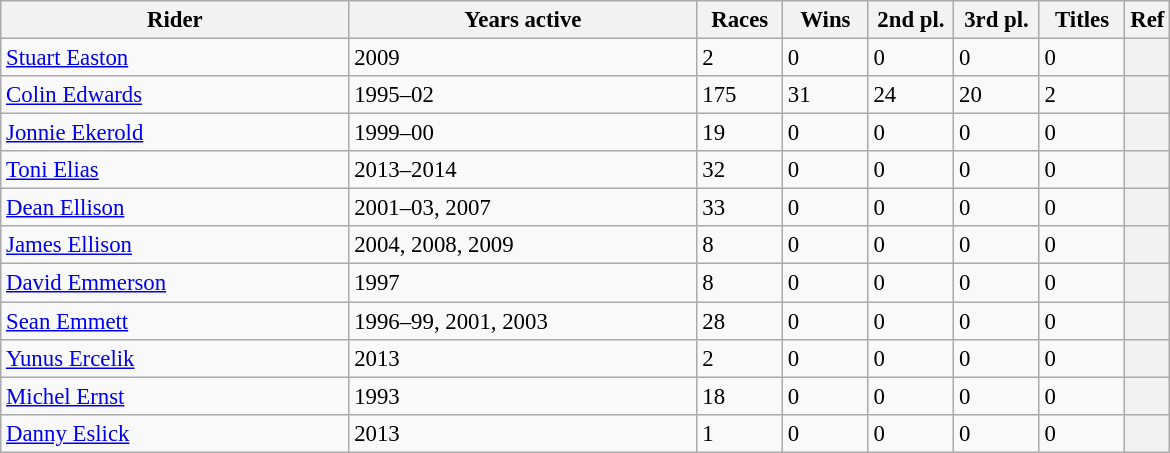<table class="wikitable" style="font-size:95%;">
<tr>
<th width="225">Rider</th>
<th width="225">Years active</th>
<th width="50">Races</th>
<th width="50">Wins</th>
<th width="50">2nd pl.</th>
<th width="50">3rd pl.</th>
<th width="50">Titles</th>
<th width="20">Ref</th>
</tr>
<tr>
<td> <a href='#'>Stuart Easton</a></td>
<td>2009</td>
<td>2</td>
<td>0</td>
<td>0</td>
<td>0</td>
<td>0</td>
<th></th>
</tr>
<tr>
<td> <a href='#'>Colin Edwards</a></td>
<td>1995–02</td>
<td>175</td>
<td>31</td>
<td>24</td>
<td>20</td>
<td>2</td>
<th></th>
</tr>
<tr>
<td> <a href='#'>Jonnie Ekerold</a></td>
<td>1999–00</td>
<td>19</td>
<td>0</td>
<td>0</td>
<td>0</td>
<td>0</td>
<th></th>
</tr>
<tr>
<td> <a href='#'>Toni Elias</a></td>
<td>2013–2014</td>
<td>32</td>
<td>0</td>
<td>0</td>
<td>0</td>
<td>0</td>
<th></th>
</tr>
<tr>
<td> <a href='#'>Dean Ellison</a></td>
<td>2001–03, 2007</td>
<td>33</td>
<td>0</td>
<td>0</td>
<td>0</td>
<td>0</td>
<th></th>
</tr>
<tr>
<td> <a href='#'>James Ellison</a></td>
<td>2004, 2008, 2009</td>
<td>8</td>
<td>0</td>
<td>0</td>
<td>0</td>
<td>0</td>
<th></th>
</tr>
<tr>
<td> <a href='#'>David Emmerson</a></td>
<td>1997</td>
<td>8</td>
<td>0</td>
<td>0</td>
<td>0</td>
<td>0</td>
<th></th>
</tr>
<tr>
<td> <a href='#'>Sean Emmett</a></td>
<td>1996–99, 2001, 2003</td>
<td>28</td>
<td>0</td>
<td>0</td>
<td>0</td>
<td>0</td>
<th></th>
</tr>
<tr>
<td> <a href='#'>Yunus Ercelik</a></td>
<td>2013</td>
<td>2</td>
<td>0</td>
<td>0</td>
<td>0</td>
<td>0</td>
<th></th>
</tr>
<tr>
<td> <a href='#'>Michel Ernst</a></td>
<td>1993</td>
<td>18</td>
<td>0</td>
<td>0</td>
<td>0</td>
<td>0</td>
<th></th>
</tr>
<tr>
<td> <a href='#'>Danny Eslick</a></td>
<td>2013</td>
<td>1</td>
<td>0</td>
<td>0</td>
<td>0</td>
<td>0</td>
<th></th>
</tr>
</table>
